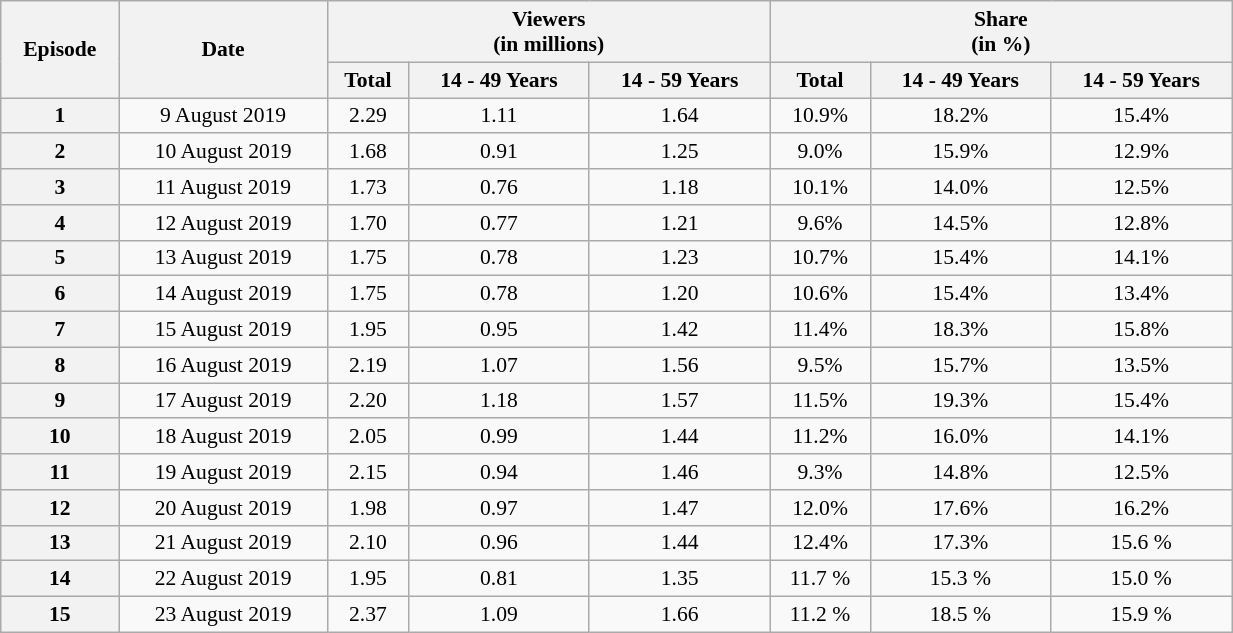<table class="wikitable sortable" style="text-align:center; width:65%; font-size:90%;">
<tr>
<th rowspan="2">Episode</th>
<th rowspan="2">Date</th>
<th colspan="3">Viewers<br>(in millions)</th>
<th colspan="3">Share<br>(in %)</th>
</tr>
<tr>
<th>Total</th>
<th>14 - 49 Years</th>
<th>14 - 59 Years</th>
<th>Total</th>
<th>14 - 49 Years</th>
<th>14 - 59 Years</th>
</tr>
<tr>
<th>1</th>
<td>9 August 2019</td>
<td>2.29</td>
<td>1.11</td>
<td>1.64</td>
<td>10.9%</td>
<td>18.2%</td>
<td>15.4%</td>
</tr>
<tr>
<th>2</th>
<td>10 August 2019</td>
<td>1.68</td>
<td>0.91</td>
<td>1.25</td>
<td>9.0%</td>
<td>15.9%</td>
<td>12.9%</td>
</tr>
<tr>
<th>3</th>
<td>11 August 2019</td>
<td>1.73</td>
<td>0.76</td>
<td>1.18</td>
<td>10.1%</td>
<td>14.0%</td>
<td>12.5%</td>
</tr>
<tr>
<th>4</th>
<td>12 August 2019</td>
<td>1.70</td>
<td>0.77</td>
<td>1.21</td>
<td>9.6%</td>
<td>14.5%</td>
<td>12.8%</td>
</tr>
<tr>
<th>5</th>
<td>13 August 2019</td>
<td>1.75</td>
<td>0.78</td>
<td>1.23</td>
<td>10.7%</td>
<td>15.4%</td>
<td>14.1%</td>
</tr>
<tr>
<th>6</th>
<td>14 August 2019</td>
<td>1.75</td>
<td>0.78</td>
<td>1.20</td>
<td>10.6%</td>
<td>15.4%</td>
<td>13.4%</td>
</tr>
<tr>
<th>7</th>
<td>15 August 2019</td>
<td>1.95</td>
<td>0.95</td>
<td>1.42</td>
<td>11.4%</td>
<td>18.3%</td>
<td>15.8%</td>
</tr>
<tr>
<th>8</th>
<td>16 August 2019</td>
<td>2.19</td>
<td>1.07</td>
<td>1.56</td>
<td>9.5%</td>
<td>15.7%</td>
<td>13.5%</td>
</tr>
<tr>
<th>9</th>
<td>17 August 2019</td>
<td>2.20</td>
<td>1.18</td>
<td>1.57</td>
<td>11.5%</td>
<td>19.3%</td>
<td>15.4%</td>
</tr>
<tr>
<th>10</th>
<td>18 August 2019</td>
<td>2.05</td>
<td>0.99</td>
<td>1.44</td>
<td>11.2%</td>
<td>16.0%</td>
<td>14.1%</td>
</tr>
<tr>
<th>11</th>
<td>19 August 2019</td>
<td>2.15</td>
<td>0.94</td>
<td>1.46</td>
<td>9.3%</td>
<td>14.8%</td>
<td>12.5%</td>
</tr>
<tr>
<th>12</th>
<td>20 August 2019</td>
<td>1.98</td>
<td>0.97</td>
<td>1.47</td>
<td>12.0%</td>
<td>17.6%</td>
<td>16.2%</td>
</tr>
<tr>
<th>13</th>
<td>21 August 2019</td>
<td>2.10</td>
<td>0.96</td>
<td>1.44</td>
<td>12.4%</td>
<td>17.3%</td>
<td>15.6 %</td>
</tr>
<tr>
<th>14</th>
<td>22 August 2019</td>
<td>1.95</td>
<td>0.81</td>
<td>1.35</td>
<td>11.7 %</td>
<td>15.3 %</td>
<td>15.0 %</td>
</tr>
<tr>
<th>15</th>
<td>23 August 2019</td>
<td>2.37</td>
<td>1.09</td>
<td>1.66</td>
<td>11.2 %</td>
<td>18.5 %</td>
<td>15.9 %</td>
</tr>
</table>
